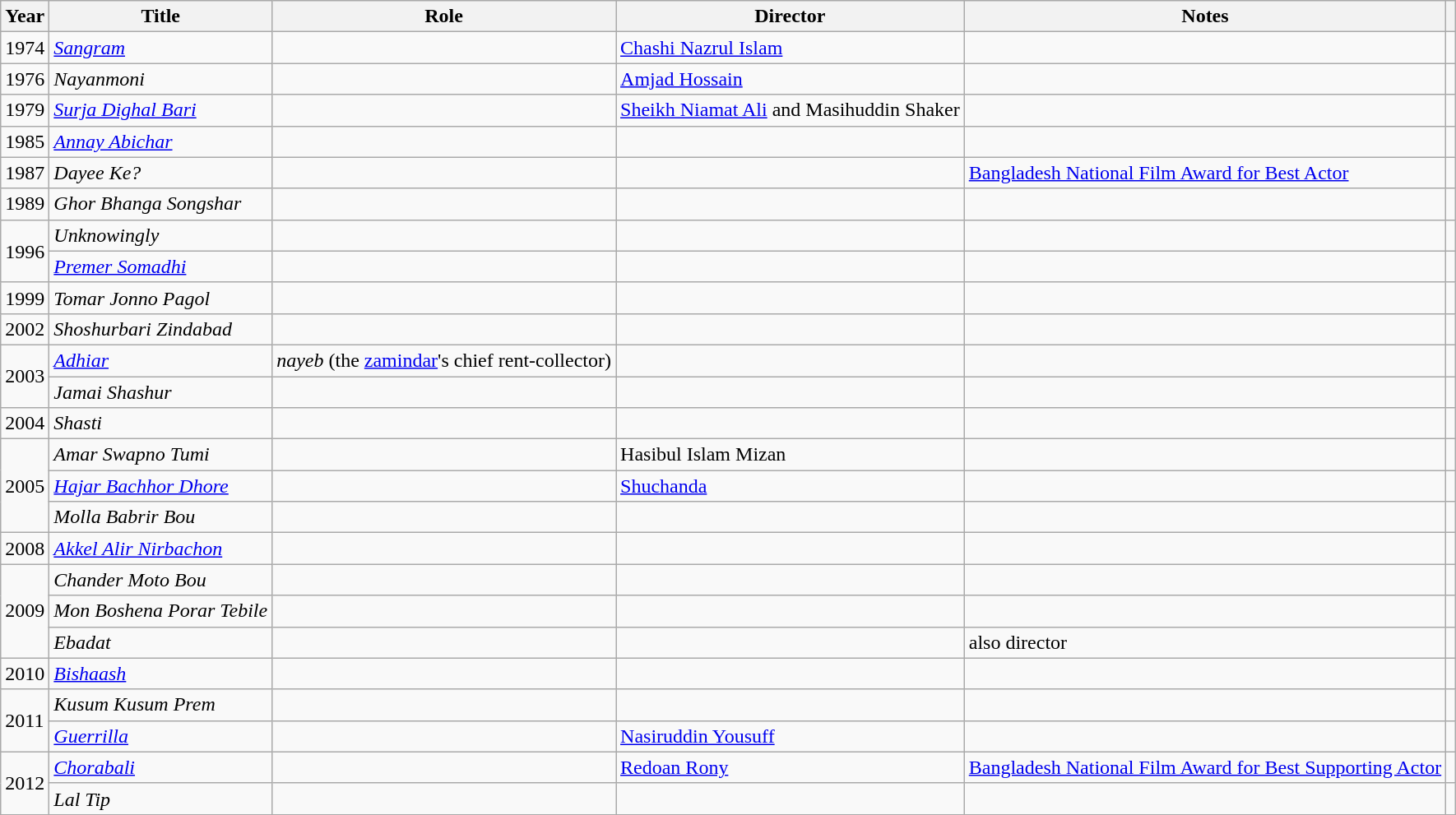<table class="wikitable plainrowheaders sortable">
<tr>
<th scope="col">Year</th>
<th scope="col">Title</th>
<th scope="col">Role</th>
<th scope="col">Director</th>
<th scope="col" class="unsortable">Notes</th>
<th scope="col" class="unsortable"></th>
</tr>
<tr>
<td>1974</td>
<td><em><a href='#'>Sangram</a></em></td>
<td></td>
<td><a href='#'>Chashi Nazrul Islam</a></td>
<td></td>
<td></td>
</tr>
<tr>
<td>1976</td>
<td><em>Nayanmoni</em></td>
<td></td>
<td><a href='#'>Amjad Hossain</a></td>
<td></td>
<td></td>
</tr>
<tr>
<td>1979</td>
<td><em><a href='#'>Surja Dighal Bari</a></em></td>
<td></td>
<td><a href='#'>Sheikh Niamat Ali</a> and Masihuddin Shaker</td>
<td></td>
<td></td>
</tr>
<tr>
<td>1985</td>
<td><em><a href='#'>Annay Abichar</a></em></td>
<td></td>
<td></td>
<td></td>
</tr>
<tr>
<td>1987</td>
<td><em>Dayee Ke? </em></td>
<td></td>
<td></td>
<td><a href='#'>Bangladesh National Film Award for Best Actor</a></td>
<td></td>
</tr>
<tr>
<td>1989</td>
<td><em>Ghor Bhanga Songshar</em></td>
<td></td>
<td></td>
<td></td>
<td></td>
</tr>
<tr>
<td rowspan="2">1996</td>
<td><em>Unknowingly</em></td>
<td></td>
<td></td>
<td></td>
<td></td>
</tr>
<tr>
<td><em><a href='#'>Premer Somadhi</a></em></td>
<td></td>
<td></td>
<td></td>
<td></td>
</tr>
<tr>
<td>1999</td>
<td><em>Tomar Jonno Pagol</em></td>
<td></td>
<td></td>
<td></td>
<td></td>
</tr>
<tr>
<td>2002</td>
<td><em>Shoshurbari Zindabad</em></td>
<td></td>
<td></td>
<td></td>
<td></td>
</tr>
<tr>
<td rowspan="2">2003</td>
<td><em><a href='#'>Adhiar</a></em></td>
<td><em>nayeb</em> (the <a href='#'>zamindar</a>'s chief rent-collector)</td>
<td></td>
<td></td>
<td></td>
</tr>
<tr>
<td><em>Jamai Shashur</em></td>
<td></td>
<td></td>
<td></td>
<td></td>
</tr>
<tr>
<td>2004</td>
<td><em>Shasti</em></td>
<td></td>
<td></td>
<td></td>
<td></td>
</tr>
<tr>
<td rowspan="3">2005</td>
<td><em>Amar Swapno Tumi</em></td>
<td></td>
<td>Hasibul Islam Mizan</td>
<td></td>
<td></td>
</tr>
<tr>
<td><em><a href='#'>Hajar Bachhor Dhore</a></em></td>
<td></td>
<td><a href='#'>Shuchanda</a></td>
<td></td>
<td></td>
</tr>
<tr>
<td><em>Molla Babrir Bou</em></td>
<td></td>
<td></td>
<td></td>
<td></td>
</tr>
<tr>
<td>2008</td>
<td><em><a href='#'>Akkel Alir Nirbachon</a></em></td>
<td></td>
<td></td>
<td></td>
<td></td>
</tr>
<tr>
<td rowspan="3">2009</td>
<td><em>Chander Moto Bou</em></td>
<td></td>
<td></td>
<td></td>
<td></td>
</tr>
<tr>
<td><em>Mon Boshena Porar Tebile</em></td>
<td></td>
<td></td>
<td></td>
<td></td>
</tr>
<tr>
<td><em>Ebadat</em></td>
<td></td>
<td></td>
<td>also director</td>
<td></td>
</tr>
<tr>
<td>2010</td>
<td><em><a href='#'>Bishaash</a></em></td>
<td></td>
<td></td>
<td></td>
<td></td>
</tr>
<tr>
<td rowspan="2">2011</td>
<td><em>Kusum Kusum Prem</em></td>
<td></td>
<td></td>
<td></td>
<td></td>
</tr>
<tr>
<td><em><a href='#'>Guerrilla</a></em></td>
<td></td>
<td><a href='#'>Nasiruddin Yousuff</a></td>
<td></td>
<td></td>
</tr>
<tr>
<td rowspan="2">2012</td>
<td><em><a href='#'>Chorabali</a></em></td>
<td></td>
<td><a href='#'>Redoan Rony</a></td>
<td><a href='#'>Bangladesh National Film Award for Best Supporting Actor</a></td>
<td></td>
</tr>
<tr>
<td><em>Lal Tip</em></td>
<td></td>
<td></td>
<td></td>
<td></td>
</tr>
<tr>
</tr>
</table>
